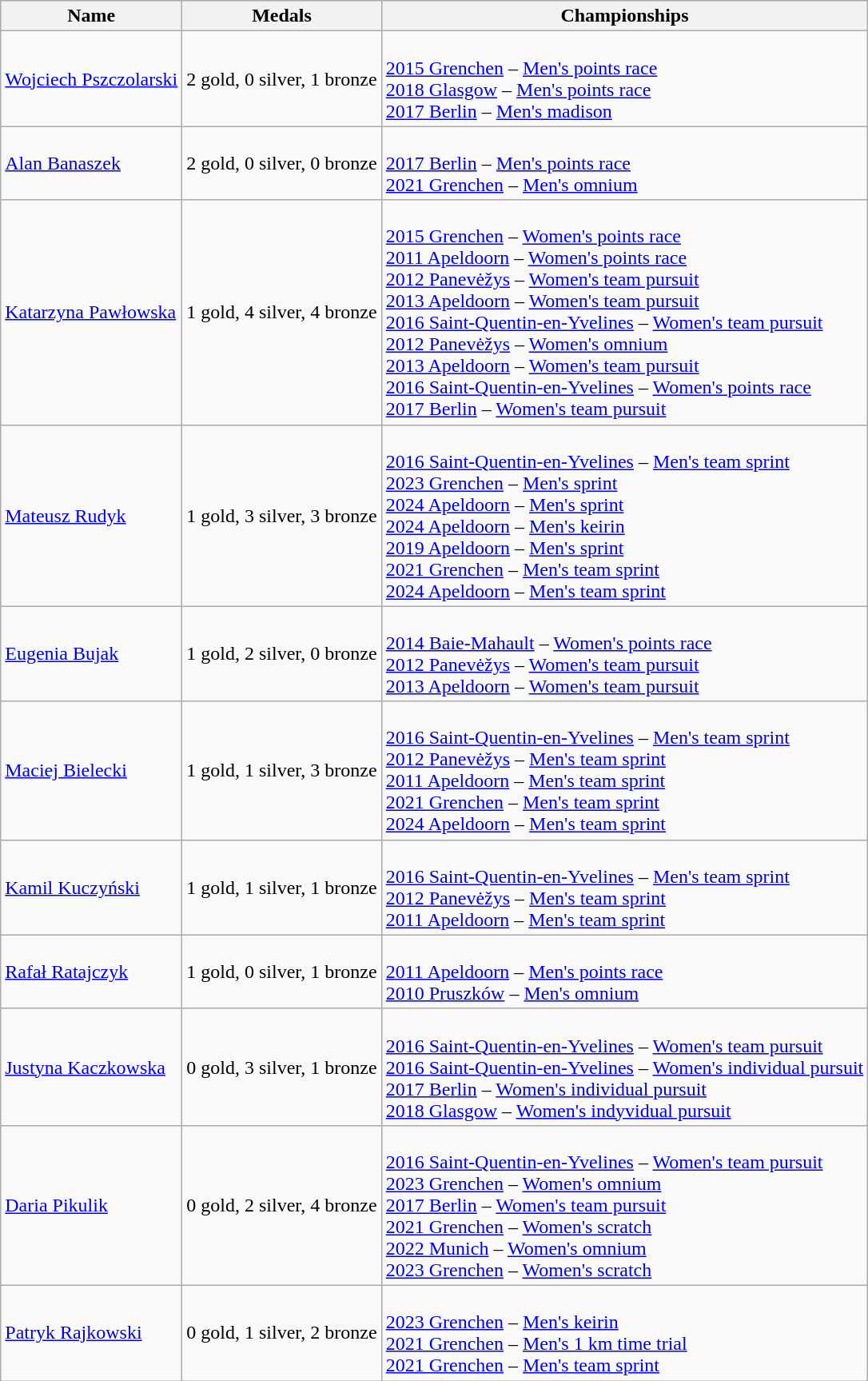<table class="wikitable">
<tr>
<th>Name</th>
<th>Medals</th>
<th>Championships</th>
</tr>
<tr>
<td><a href='#'>Wojciech Pszczolarski</a></td>
<td>2 gold, 0 silver, 1 bronze</td>
<td><br> <a href='#'>2015 Grenchen</a> – <a href='#'>Men's points race</a><br>
 <a href='#'>2018 Glasgow</a> – <a href='#'>Men's points race</a><br>
 <a href='#'>2017 Berlin</a> – <a href='#'>Men's madison</a><br></td>
</tr>
<tr>
<td><a href='#'>Alan Banaszek</a></td>
<td>2 gold, 0 silver, 0 bronze</td>
<td><br> <a href='#'>2017 Berlin</a> – <a href='#'>Men's points race</a><br>
 <a href='#'>2021 Grenchen</a> – <a href='#'>Men's omnium</a><br></td>
</tr>
<tr>
<td><a href='#'>Katarzyna Pawłowska</a></td>
<td>1 gold, 4 silver, 4 bronze</td>
<td><br> <a href='#'>2015 Grenchen</a> – <a href='#'>Women's points race</a><br> 
 <a href='#'>2011 Apeldoorn</a> – <a href='#'>Women's points race</a>  <br>
 <a href='#'>2012 Panevėžys</a> – <a href='#'>Women's team pursuit</a>  <br>
 <a href='#'>2013 Apeldoorn</a> – <a href='#'>Women's team pursuit</a>  <br>
 <a href='#'>2016 Saint-Quentin-en-Yvelines</a> – <a href='#'>Women's team pursuit</a>  <br>
 <a href='#'>2012 Panevėžys</a> – <a href='#'>Women's omnium</a>  <br>
 <a href='#'>2013 Apeldoorn</a> – <a href='#'>Women's team pursuit</a>  <br>
 <a href='#'>2016 Saint-Quentin-en-Yvelines</a> – <a href='#'>Women's points race</a>  <br>
 <a href='#'>2017 Berlin</a> – <a href='#'>Women's team pursuit</a>  <br></td>
</tr>
<tr>
<td><a href='#'>Mateusz Rudyk</a></td>
<td>1 gold, 3 silver, 3 bronze</td>
<td><br> <a href='#'>2016 Saint-Quentin-en-Yvelines</a> – <a href='#'>Men's team sprint</a><br>
 <a href='#'>2023 Grenchen</a> – <a href='#'>Men's sprint</a><br>
 <a href='#'>2024 Apeldoorn</a> – <a href='#'>Men's sprint</a><br>
 <a href='#'>2024 Apeldoorn</a> – <a href='#'>Men's keirin</a><br>
 <a href='#'>2019 Apeldoorn</a> – <a href='#'>Men's sprint</a><br>
 <a href='#'>2021 Grenchen</a> – <a href='#'>Men's team sprint</a><br> <a href='#'>2024 Apeldoorn</a> – <a href='#'>Men's team sprint</a><br></td>
</tr>
<tr>
<td><a href='#'>Eugenia Bujak</a></td>
<td>1 gold, 2 silver, 0 bronze</td>
<td><br> <a href='#'>2014 Baie-Mahault</a> – <a href='#'>Women's points race</a><br> 
 <a href='#'>2012 Panevėžys</a> – <a href='#'>Women's team pursuit</a>  <br>
 <a href='#'>2013 Apeldoorn</a> – <a href='#'>Women's team pursuit</a>  <br></td>
</tr>
<tr>
<td><a href='#'>Maciej Bielecki</a></td>
<td>1 gold, 1 silver, 3 bronze</td>
<td><br> <a href='#'>2016 Saint-Quentin-en-Yvelines</a> – <a href='#'>Men's team sprint</a><br>
 <a href='#'>2012 Panevėžys</a> – <a href='#'>Men's team sprint</a><br>
 <a href='#'>2011 Apeldoorn</a> – <a href='#'>Men's team sprint</a><br>
 <a href='#'>2021 Grenchen</a> – <a href='#'>Men's team sprint</a><br> <a href='#'>2024 Apeldoorn</a> – <a href='#'>Men's team sprint</a><br></td>
</tr>
<tr>
<td><a href='#'>Kamil Kuczyński</a></td>
<td>1 gold, 1 silver, 1 bronze</td>
<td><br> <a href='#'>2016 Saint-Quentin-en-Yvelines</a> – <a href='#'>Men's team sprint</a><br>
 <a href='#'>2012 Panevėžys</a> – <a href='#'>Men's team sprint</a><br>
 <a href='#'>2011 Apeldoorn</a> – <a href='#'>Men's team sprint</a><br></td>
</tr>
<tr>
<td><a href='#'>Rafał Ratajczyk</a></td>
<td>1 gold, 0 silver, 1 bronze</td>
<td><br> <a href='#'>2011 Apeldoorn</a> – <a href='#'>Men's points race</a><br>
 <a href='#'>2010 Pruszków</a> – <a href='#'>Men's omnium</a><br></td>
</tr>
<tr>
<td><a href='#'>Justyna Kaczkowska</a></td>
<td>0 gold, 3 silver, 1 bronze</td>
<td><br> <a href='#'>2016 Saint-Quentin-en-Yvelines</a> – <a href='#'>Women's team pursuit</a>  <br>
 <a href='#'>2016 Saint-Quentin-en-Yvelines</a> – <a href='#'>Women's individual pursuit</a>  <br>
 <a href='#'>2017 Berlin</a> – <a href='#'>Women's individual pursuit</a>  <br>
 <a href='#'>2018 Glasgow</a> – <a href='#'>Women's indyvidual pursuit</a>  <br></td>
</tr>
<tr>
<td><a href='#'>Daria Pikulik</a></td>
<td>0 gold, 2 silver, 4 bronze</td>
<td><br> <a href='#'>2016 Saint-Quentin-en-Yvelines</a> – <a href='#'>Women's team pursuit</a>  <br>
 <a href='#'>2023 Grenchen</a> – <a href='#'>Women's omnium</a>  <br>
 <a href='#'>2017 Berlin</a> – <a href='#'>Women's team pursuit</a>  <br>
 <a href='#'>2021 Grenchen</a> – <a href='#'>Women's scratch</a>  <br>
 <a href='#'>2022 Munich</a> – <a href='#'>Women's omnium</a>  <br>
 <a href='#'>2023 Grenchen</a> – <a href='#'>Women's scratch</a>  <br></td>
</tr>
<tr>
<td><a href='#'>Patryk Rajkowski</a></td>
<td>0 gold, 1 silver, 2 bronze</td>
<td><br> <a href='#'>2023 Grenchen</a> – <a href='#'>Men's keirin</a><br>
 <a href='#'>2021 Grenchen</a> – <a href='#'>Men's 1 km time trial</a><br>
 <a href='#'>2021 Grenchen</a> – <a href='#'>Men's team sprint</a><br></td>
</tr>
</table>
